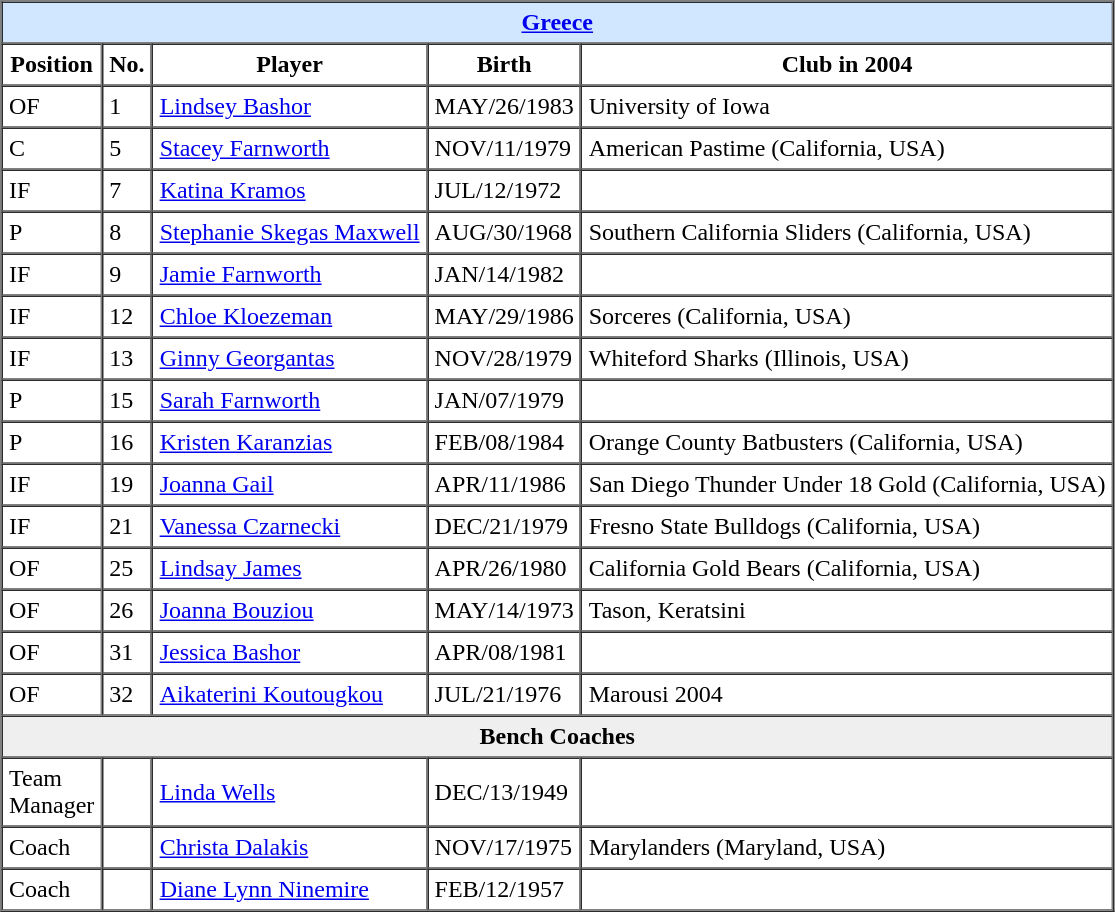<table border=1 cellpadding=4 cellspacing=0>
<tr>
<th colspan=5 bgcolor=#d0e7ff><a href='#'>Greece</a></th>
</tr>
<tr>
<th>Position</th>
<th>No.</th>
<th>Player</th>
<th>Birth</th>
<th>Club in 2004</th>
</tr>
<tr>
<td>OF</td>
<td>1</td>
<td><a href='#'>Lindsey Bashor</a></td>
<td>MAY/26/1983</td>
<td>University of Iowa</td>
</tr>
<tr>
<td>C</td>
<td>5</td>
<td><a href='#'>Stacey Farnworth</a></td>
<td>NOV/11/1979</td>
<td>American Pastime (California, USA)</td>
</tr>
<tr>
<td>IF</td>
<td>7</td>
<td><a href='#'>Katina Kramos</a></td>
<td>JUL/12/1972</td>
<td></td>
</tr>
<tr>
<td>P</td>
<td>8</td>
<td><a href='#'>Stephanie Skegas Maxwell</a></td>
<td>AUG/30/1968</td>
<td>Southern California Sliders (California, USA)</td>
</tr>
<tr>
<td>IF</td>
<td>9</td>
<td><a href='#'>Jamie Farnworth</a></td>
<td>JAN/14/1982</td>
<td></td>
</tr>
<tr>
<td>IF</td>
<td>12</td>
<td><a href='#'>Chloe Kloezeman</a></td>
<td>MAY/29/1986</td>
<td>Sorceres (California, USA)</td>
</tr>
<tr>
<td>IF</td>
<td>13</td>
<td><a href='#'>Ginny Georgantas</a></td>
<td>NOV/28/1979</td>
<td>Whiteford Sharks (Illinois, USA)</td>
</tr>
<tr>
<td>P</td>
<td>15</td>
<td><a href='#'>Sarah Farnworth</a></td>
<td>JAN/07/1979</td>
<td></td>
</tr>
<tr>
<td>P</td>
<td>16</td>
<td><a href='#'>Kristen Karanzias</a></td>
<td>FEB/08/1984</td>
<td>Orange County Batbusters (California, USA)</td>
</tr>
<tr>
<td>IF</td>
<td>19</td>
<td><a href='#'>Joanna Gail</a></td>
<td>APR/11/1986</td>
<td>San Diego Thunder Under 18 Gold (California, USA)</td>
</tr>
<tr>
<td>IF</td>
<td>21</td>
<td><a href='#'>Vanessa Czarnecki</a></td>
<td>DEC/21/1979</td>
<td>Fresno State Bulldogs (California, USA)</td>
</tr>
<tr>
<td>OF</td>
<td>25</td>
<td><a href='#'>Lindsay James</a></td>
<td>APR/26/1980</td>
<td>California Gold Bears (California, USA)</td>
</tr>
<tr>
<td>OF</td>
<td>26</td>
<td><a href='#'>Joanna Bouziou</a></td>
<td>MAY/14/1973</td>
<td>Tason, Keratsini</td>
</tr>
<tr>
<td>OF</td>
<td>31</td>
<td><a href='#'>Jessica Bashor</a></td>
<td>APR/08/1981</td>
<td></td>
</tr>
<tr>
<td>OF</td>
<td>32</td>
<td><a href='#'>Aikaterini Koutougkou</a></td>
<td>JUL/21/1976</td>
<td>Marousi 2004</td>
</tr>
<tr>
<th colspan=5 bgcolor=#efefef><strong>Bench Coaches</strong></th>
</tr>
<tr>
<td>Team<br> Manager</td>
<td></td>
<td><a href='#'>Linda Wells</a></td>
<td>DEC/13/1949</td>
<td></td>
</tr>
<tr>
<td>Coach</td>
<td></td>
<td><a href='#'>Christa Dalakis</a></td>
<td>NOV/17/1975</td>
<td>Marylanders (Maryland, USA)</td>
</tr>
<tr>
<td>Coach</td>
<td></td>
<td><a href='#'>Diane Lynn Ninemire</a></td>
<td>FEB/12/1957</td>
<td></td>
</tr>
</table>
